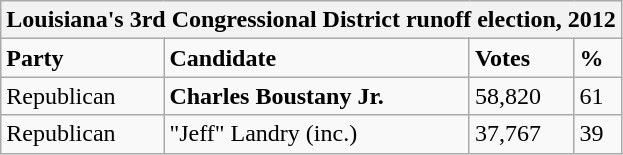<table class="wikitable">
<tr>
<th colspan="4">Louisiana's 3rd Congressional District runoff election, 2012</th>
</tr>
<tr>
<td><strong>Party</strong></td>
<td><strong>Candidate</strong></td>
<td><strong>Votes</strong></td>
<td><strong>%</strong></td>
</tr>
<tr>
<td>Republican</td>
<td><strong>Charles Boustany Jr.</strong></td>
<td>58,820</td>
<td>61</td>
</tr>
<tr>
<td>Republican</td>
<td>"Jeff" Landry (inc.)</td>
<td>37,767</td>
<td>39</td>
</tr>
</table>
